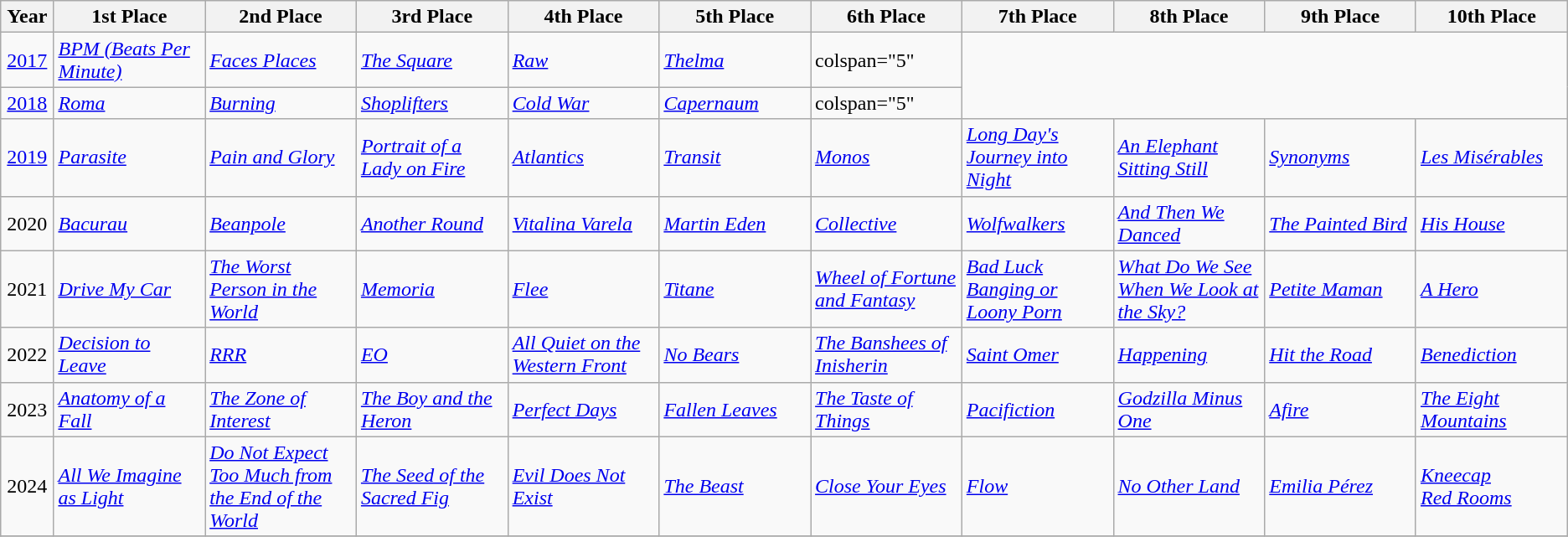<table class="wikitable">
<tr>
<th scope="col" width="3%">Year</th>
<th scope="col" width="9%">1st Place</th>
<th scope="col" width="9%">2nd Place</th>
<th scope="col" width="9%">3rd Place</th>
<th scope="col" width="9%">4th Place</th>
<th scope="col" width="9%">5th Place</th>
<th scope="col" width="9%">6th Place</th>
<th scope="col" width="9%">7th Place</th>
<th scope="col" width="9%">8th Place</th>
<th scope="col" width="9%">9th Place</th>
<th scope="col" width="9%">10th Place</th>
</tr>
<tr>
<td align="center"><a href='#'>2017</a></td>
<td><em><a href='#'>BPM (Beats Per Minute)</a></em><br></td>
<td><em><a href='#'>Faces Places</a></em><br></td>
<td><em><a href='#'>The Square</a></em><br></td>
<td><em><a href='#'>Raw</a></em><br></td>
<td><em><a href='#'>Thelma</a></em><br></td>
<td>colspan="5" </td>
</tr>
<tr>
<td align="center"><a href='#'>2018</a></td>
<td><em><a href='#'>Roma</a></em><br></td>
<td><em><a href='#'>Burning</a></em><br></td>
<td><em><a href='#'>Shoplifters</a></em><br></td>
<td><em><a href='#'>Cold War</a></em><br></td>
<td><em><a href='#'>Capernaum</a></em><br></td>
<td>colspan="5" </td>
</tr>
<tr>
<td align="center"><a href='#'>2019</a></td>
<td><em><a href='#'>Parasite</a></em><br></td>
<td><em><a href='#'>Pain and Glory</a></em><br></td>
<td><em><a href='#'>Portrait of a Lady on Fire</a></em><br></td>
<td><em><a href='#'>Atlantics</a></em><br></td>
<td><em><a href='#'>Transit</a></em><br></td>
<td><em><a href='#'>Monos</a></em><br></td>
<td><em><a href='#'>Long Day's Journey into Night</a></em><br></td>
<td><em><a href='#'>An Elephant Sitting Still</a></em><br></td>
<td><em><a href='#'>Synonyms</a></em><br></td>
<td><em><a href='#'>Les Misérables</a></em><br></td>
</tr>
<tr>
<td align="center">2020</td>
<td><em><a href='#'>Bacurau</a></em><br></td>
<td><em><a href='#'>Beanpole</a></em><br></td>
<td><em><a href='#'>Another Round</a></em><br></td>
<td><em><a href='#'>Vitalina Varela</a></em><br></td>
<td><em><a href='#'>Martin Eden</a></em><br></td>
<td><em><a href='#'>Collective</a></em><br></td>
<td><em><a href='#'>Wolfwalkers</a></em><br></td>
<td><em><a href='#'>And Then We Danced</a></em><br></td>
<td><em><a href='#'>The Painted Bird</a></em><br></td>
<td><em><a href='#'>His House</a></em><br></td>
</tr>
<tr>
<td align="center">2021</td>
<td><em><a href='#'>Drive My Car</a></em><br></td>
<td><em><a href='#'>The Worst Person in the World</a></em><br></td>
<td><em><a href='#'>Memoria</a></em><br></td>
<td><em><a href='#'>Flee</a></em><br></td>
<td><em><a href='#'>Titane</a></em><br></td>
<td><em><a href='#'>Wheel of Fortune and Fantasy</a></em><br></td>
<td><em><a href='#'>Bad Luck Banging or Loony Porn</a></em><br></td>
<td><em><a href='#'>What Do We See When We Look at the Sky?</a></em><br></td>
<td><em><a href='#'>Petite Maman</a></em><br></td>
<td><em><a href='#'>A Hero</a></em><br></td>
</tr>
<tr>
<td align="center">2022</td>
<td><em><a href='#'>Decision to Leave</a></em><br></td>
<td><em><a href='#'>RRR</a></em><br></td>
<td><em><a href='#'>EO</a></em><br></td>
<td><em><a href='#'>All Quiet on the Western Front</a></em><br></td>
<td><em><a href='#'>No Bears</a></em><br></td>
<td><em><a href='#'>The Banshees of Inisherin</a></em><br></td>
<td><em><a href='#'>Saint Omer</a></em><br></td>
<td><em><a href='#'>Happening</a></em><br></td>
<td><em><a href='#'>Hit the Road</a></em><br></td>
<td><em><a href='#'>Benediction</a></em><br></td>
</tr>
<tr>
<td align="center">2023</td>
<td><em><a href='#'>Anatomy of a Fall</a></em><br></td>
<td><em><a href='#'>The Zone of Interest</a></em><br></td>
<td><em><a href='#'>The Boy and the Heron</a></em><br></td>
<td><em><a href='#'>Perfect Days</a></em><br></td>
<td><em><a href='#'>Fallen Leaves</a></em><br></td>
<td><em><a href='#'>The Taste of Things</a></em><br></td>
<td><em><a href='#'>Pacifiction</a></em><br></td>
<td><em><a href='#'>Godzilla Minus One</a></em><br></td>
<td><em><a href='#'>Afire</a></em><br></td>
<td><em><a href='#'>The Eight Mountains</a></em><br></td>
</tr>
<tr>
<td align="center">2024</td>
<td><em><a href='#'>All We Imagine as Light</a></em><br></td>
<td><em><a href='#'>Do Not Expect Too Much from the End of the World</a></em><br></td>
<td><em><a href='#'>The Seed of the Sacred Fig</a></em><br></td>
<td><em><a href='#'>Evil Does Not Exist</a></em><br></td>
<td><em><a href='#'>The Beast</a></em><br></td>
<td><em><a href='#'>Close Your Eyes</a></em><br></td>
<td><em><a href='#'>Flow</a></em><br></td>
<td><em><a href='#'>No Other Land</a></em><br></td>
<td><em><a href='#'>Emilia Pérez</a></em><br></td>
<td><em><a href='#'>Kneecap</a></em> <br><em><a href='#'>Red Rooms</a></em> </td>
</tr>
<tr>
</tr>
</table>
